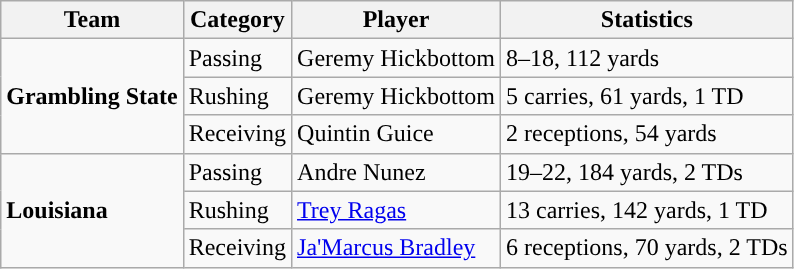<table class="wikitable" style="float: left;">
<tr>
<th>Team</th>
<th>Category</th>
<th>Player</th>
<th>Statistics</th>
</tr>
<tr>
<td rowspan=3><strong>Grambling State</strong></td>
<td>Passing</td>
<td>Geremy Hickbottom</td>
<td>8–18, 112 yards</td>
</tr>
<tr>
<td>Rushing</td>
<td>Geremy Hickbottom</td>
<td>5 carries, 61 yards, 1 TD</td>
</tr>
<tr>
<td>Receiving</td>
<td>Quintin Guice</td>
<td>2 receptions, 54 yards</td>
</tr>
<tr>
<td rowspan=3><strong>Louisiana</strong></td>
<td>Passing</td>
<td>Andre Nunez</td>
<td>19–22, 184 yards, 2 TDs</td>
</tr>
<tr>
<td>Rushing</td>
<td><a href='#'>Trey Ragas</a></td>
<td>13 carries, 142 yards, 1 TD</td>
</tr>
<tr>
<td>Receiving</td>
<td><a href='#'>Ja'Marcus Bradley</a></td>
<td>6 receptions, 70 yards, 2 TDs</td>
</tr>
</table>
